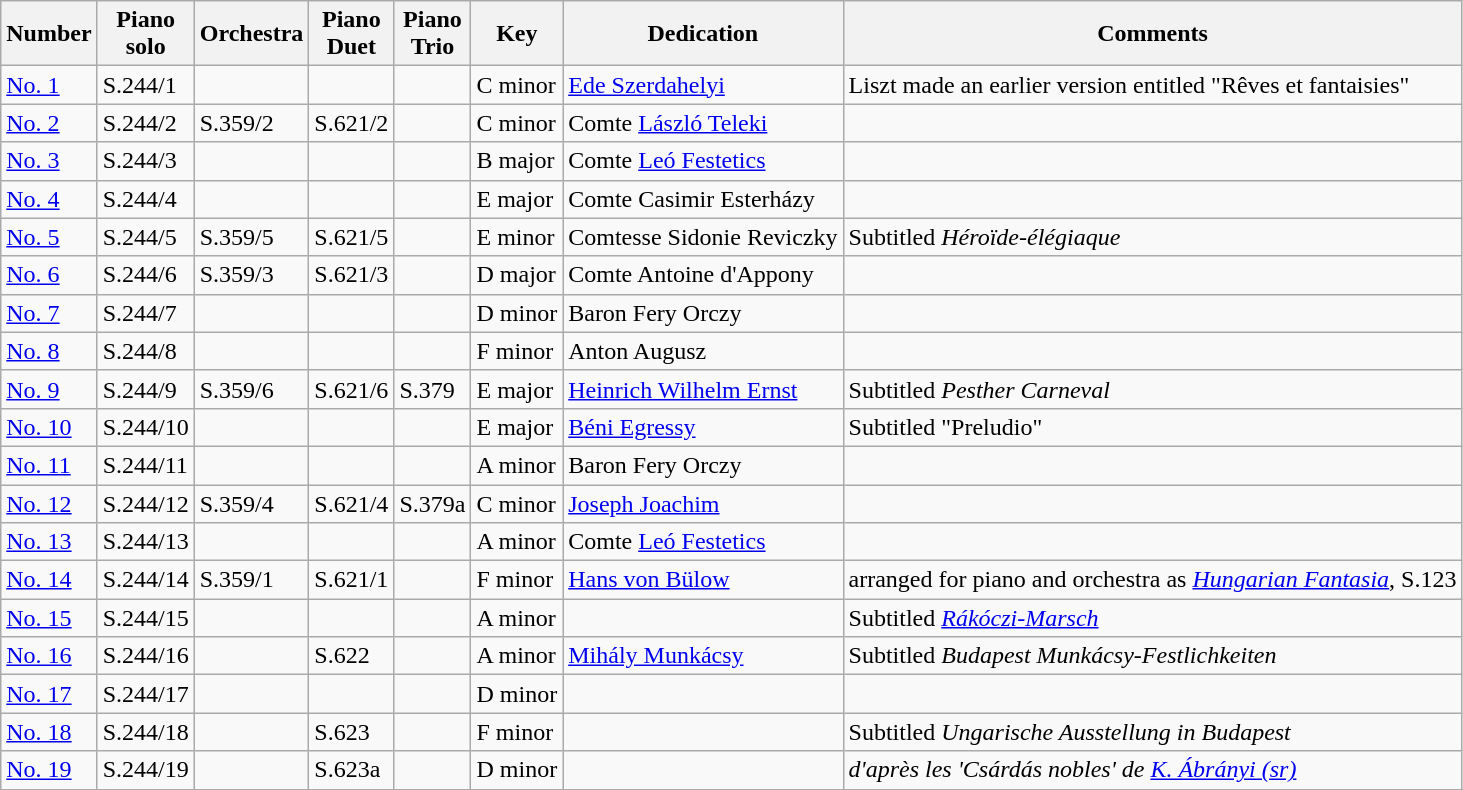<table class="wikitable sortable">
<tr>
<th>Number</th>
<th>Piano <br>solo</th>
<th>Orchestra</th>
<th>Piano <br>Duet</th>
<th>Piano <br>Trio</th>
<th>Key</th>
<th>Dedication</th>
<th>Comments</th>
</tr>
<tr>
<td><a href='#'>No. 1</a></td>
<td>S.244/1</td>
<td></td>
<td></td>
<td></td>
<td>C minor</td>
<td><a href='#'>Ede Szerdahelyi</a></td>
<td>Liszt made an earlier version entitled "Rêves et fantaisies"</td>
</tr>
<tr>
<td><a href='#'>No. 2</a></td>
<td>S.244/2</td>
<td>S.359/2</td>
<td>S.621/2</td>
<td></td>
<td>C minor</td>
<td>Comte <a href='#'>László Teleki</a></td>
<td></td>
</tr>
<tr>
<td><a href='#'>No. 3</a></td>
<td>S.244/3</td>
<td></td>
<td></td>
<td></td>
<td>B major</td>
<td>Comte <a href='#'>Leó Festetics</a></td>
<td></td>
</tr>
<tr>
<td><a href='#'>No. 4</a></td>
<td>S.244/4</td>
<td></td>
<td></td>
<td></td>
<td>E major</td>
<td>Comte Casimir Esterházy</td>
<td></td>
</tr>
<tr>
<td><a href='#'>No. 5</a></td>
<td>S.244/5</td>
<td>S.359/5</td>
<td>S.621/5</td>
<td></td>
<td>E minor</td>
<td>Comtesse Sidonie Reviczky</td>
<td>Subtitled <em>Héroïde-élégiaque</em></td>
</tr>
<tr>
<td><a href='#'>No. 6</a></td>
<td>S.244/6</td>
<td>S.359/3</td>
<td>S.621/3</td>
<td></td>
<td>D major</td>
<td>Comte Antoine d'Appony</td>
<td></td>
</tr>
<tr>
<td><a href='#'>No. 7</a></td>
<td>S.244/7</td>
<td></td>
<td></td>
<td></td>
<td>D minor</td>
<td>Baron Fery Orczy</td>
<td></td>
</tr>
<tr>
<td><a href='#'>No. 8</a></td>
<td>S.244/8</td>
<td></td>
<td></td>
<td></td>
<td>F minor</td>
<td>Anton Augusz</td>
<td></td>
</tr>
<tr>
<td><a href='#'>No. 9</a></td>
<td>S.244/9</td>
<td>S.359/6</td>
<td>S.621/6</td>
<td>S.379</td>
<td>E major</td>
<td><a href='#'>Heinrich Wilhelm Ernst</a></td>
<td>Subtitled <em>Pesther Carneval</em></td>
</tr>
<tr>
<td><a href='#'>No. 10</a></td>
<td>S.244/10</td>
<td></td>
<td></td>
<td></td>
<td>E major</td>
<td><a href='#'>Béni Egressy</a></td>
<td>Subtitled "Preludio"</td>
</tr>
<tr>
<td><a href='#'>No. 11</a></td>
<td>S.244/11</td>
<td></td>
<td></td>
<td></td>
<td>A minor</td>
<td>Baron Fery Orczy</td>
<td></td>
</tr>
<tr>
<td><a href='#'>No. 12</a></td>
<td>S.244/12</td>
<td>S.359/4</td>
<td>S.621/4</td>
<td>S.379a</td>
<td>C minor</td>
<td><a href='#'>Joseph Joachim</a></td>
<td></td>
</tr>
<tr>
<td><a href='#'>No. 13</a></td>
<td>S.244/13</td>
<td></td>
<td></td>
<td></td>
<td>A minor</td>
<td>Comte <a href='#'>Leó Festetics</a></td>
<td></td>
</tr>
<tr>
<td><a href='#'>No. 14</a></td>
<td>S.244/14</td>
<td>S.359/1</td>
<td>S.621/1</td>
<td></td>
<td>F minor</td>
<td><a href='#'>Hans von Bülow</a></td>
<td>arranged for piano and orchestra as <em><a href='#'>Hungarian Fantasia</a></em>, S.123</td>
</tr>
<tr>
<td><a href='#'>No. 15</a></td>
<td>S.244/15</td>
<td></td>
<td></td>
<td></td>
<td>A minor</td>
<td></td>
<td>Subtitled <em><a href='#'>Rákóczi-Marsch</a></em></td>
</tr>
<tr>
<td><a href='#'>No. 16</a></td>
<td>S.244/16</td>
<td></td>
<td>S.622</td>
<td></td>
<td>A minor</td>
<td><a href='#'>Mihály Munkácsy</a></td>
<td>Subtitled <em>Budapest Munkácsy-Festlichkeiten</em></td>
</tr>
<tr>
<td><a href='#'>No. 17</a></td>
<td>S.244/17</td>
<td></td>
<td></td>
<td></td>
<td>D minor</td>
<td></td>
<td></td>
</tr>
<tr>
<td><a href='#'>No. 18</a></td>
<td>S.244/18</td>
<td></td>
<td>S.623</td>
<td></td>
<td>F minor</td>
<td></td>
<td>Subtitled <em>Ungarische Ausstellung in Budapest</em></td>
</tr>
<tr>
<td><a href='#'>No. 19</a></td>
<td>S.244/19</td>
<td></td>
<td>S.623a</td>
<td></td>
<td>D minor</td>
<td></td>
<td><em>d'après les 'Csárdás nobles' de <a href='#'>K. Ábrányi (sr)</a></em></td>
</tr>
<tr>
</tr>
</table>
